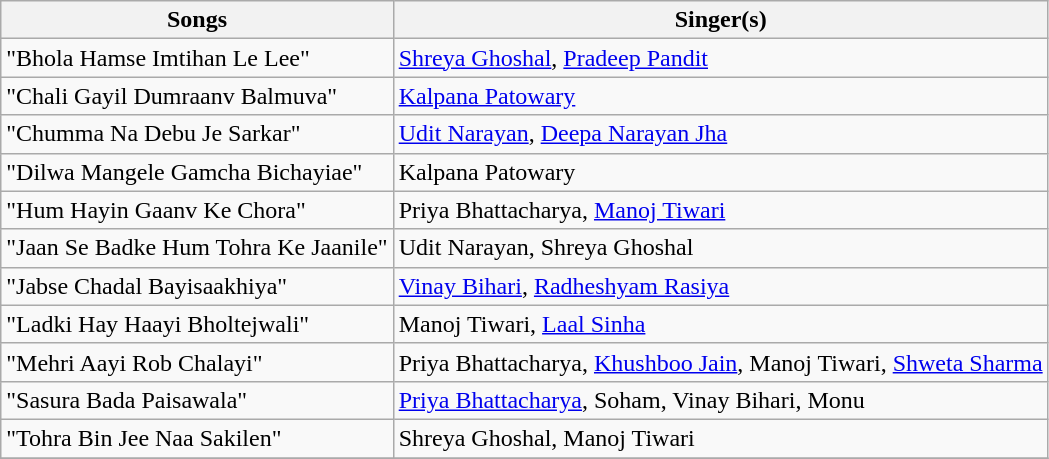<table class = wikitable>
<tr>
<th>Songs</th>
<th>Singer(s)</th>
</tr>
<tr>
<td>"Bhola Hamse Imtihan Le Lee"</td>
<td><a href='#'>Shreya Ghoshal</a>, <a href='#'>Pradeep Pandit</a></td>
</tr>
<tr>
<td>"Chali Gayil Dumraanv Balmuva"</td>
<td><a href='#'>Kalpana Patowary</a></td>
</tr>
<tr>
<td>"Chumma Na Debu Je Sarkar"</td>
<td><a href='#'>Udit Narayan</a>, <a href='#'>Deepa Narayan Jha</a></td>
</tr>
<tr>
<td>"Dilwa Mangele Gamcha Bichayiae"</td>
<td>Kalpana Patowary</td>
</tr>
<tr>
<td>"Hum Hayin Gaanv Ke Chora"</td>
<td>Priya Bhattacharya, <a href='#'>Manoj Tiwari</a></td>
</tr>
<tr>
<td>"Jaan Se Badke Hum Tohra Ke Jaanile"</td>
<td>Udit Narayan, Shreya Ghoshal</td>
</tr>
<tr>
<td>"Jabse Chadal Bayisaakhiya"</td>
<td><a href='#'>Vinay Bihari</a>, <a href='#'>Radheshyam Rasiya</a></td>
</tr>
<tr>
<td>"Ladki Hay Haayi Bholtejwali"</td>
<td>Manoj Tiwari, <a href='#'>Laal Sinha</a></td>
</tr>
<tr>
<td>"Mehri Aayi Rob Chalayi"</td>
<td>Priya Bhattacharya, <a href='#'>Khushboo Jain</a>, Manoj Tiwari, <a href='#'>Shweta Sharma</a></td>
</tr>
<tr>
<td>"Sasura Bada Paisawala"</td>
<td><a href='#'>Priya Bhattacharya</a>, Soham, Vinay Bihari, Monu</td>
</tr>
<tr>
<td>"Tohra Bin Jee Naa Sakilen"</td>
<td>Shreya Ghoshal, Manoj Tiwari</td>
</tr>
<tr>
</tr>
</table>
